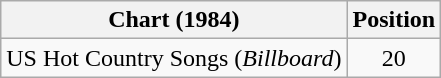<table class="wikitable">
<tr>
<th>Chart (1984)</th>
<th>Position</th>
</tr>
<tr>
<td>US Hot Country Songs (<em>Billboard</em>)</td>
<td align="center">20</td>
</tr>
</table>
